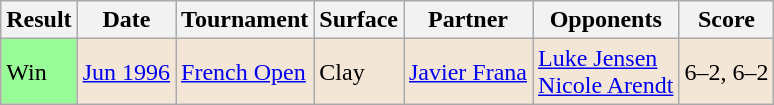<table class="wikitable">
<tr>
<th>Result</th>
<th>Date</th>
<th>Tournament</th>
<th>Surface</th>
<th>Partner</th>
<th>Opponents</th>
<th>Score</th>
</tr>
<tr bgcolor="f3e6d7">
<td style="background:#98fb98;">Win</td>
<td><a href='#'>Jun 1996</a></td>
<td><a href='#'>French Open</a></td>
<td>Clay</td>
<td> <a href='#'>Javier Frana</a></td>
<td> <a href='#'>Luke Jensen</a> <br>  <a href='#'>Nicole Arendt</a></td>
<td>6–2, 6–2</td>
</tr>
</table>
